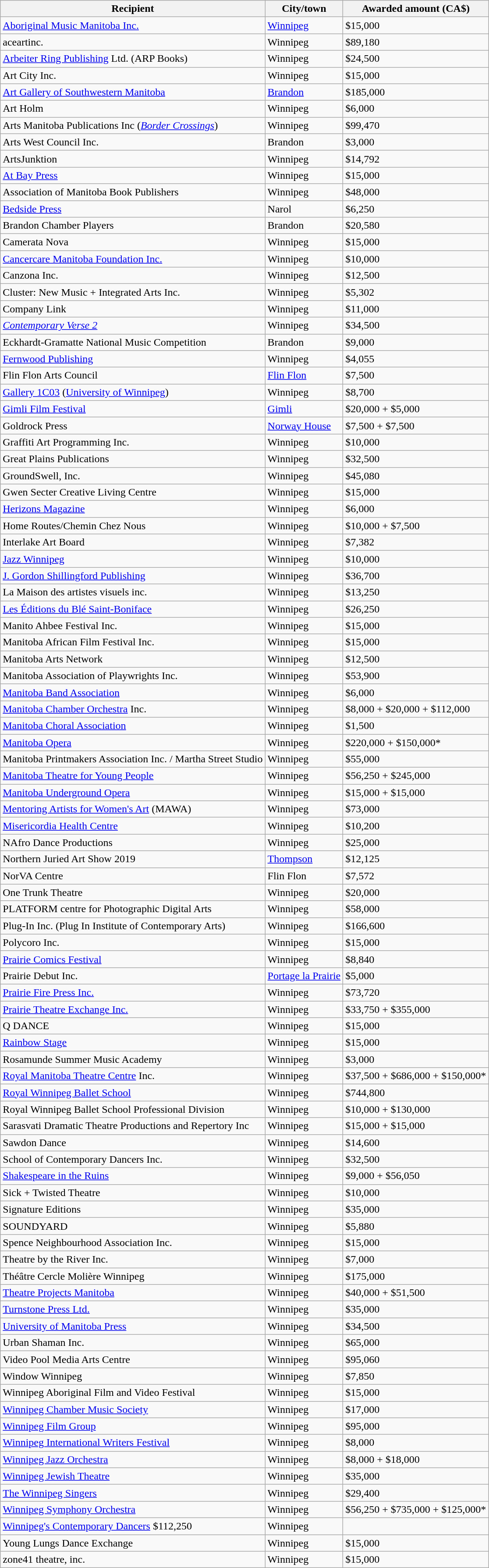<table class="wikitable">
<tr>
<th>Recipient</th>
<th>City/town</th>
<th>Awarded amount (CA$)</th>
</tr>
<tr>
<td><a href='#'>Aboriginal Music Manitoba Inc.</a></td>
<td><a href='#'>Winnipeg</a></td>
<td>$15,000</td>
</tr>
<tr>
<td>aceartinc.</td>
<td>Winnipeg</td>
<td>$89,180</td>
</tr>
<tr>
<td><a href='#'>Arbeiter Ring Publishing</a> Ltd. (ARP Books)</td>
<td>Winnipeg</td>
<td>$24,500</td>
</tr>
<tr>
<td>Art City Inc.</td>
<td>Winnipeg</td>
<td>$15,000</td>
</tr>
<tr>
<td><a href='#'>Art Gallery of Southwestern Manitoba</a></td>
<td><a href='#'>Brandon</a></td>
<td>$185,000</td>
</tr>
<tr>
<td>Art Holm</td>
<td>Winnipeg</td>
<td>$6,000</td>
</tr>
<tr>
<td>Arts Manitoba Publications Inc (<a href='#'><em>Border Crossings</em></a>)</td>
<td>Winnipeg</td>
<td>$99,470</td>
</tr>
<tr>
<td>Arts West Council Inc.</td>
<td>Brandon</td>
<td>$3,000</td>
</tr>
<tr>
<td>ArtsJunktion</td>
<td>Winnipeg</td>
<td>$14,792</td>
</tr>
<tr>
<td><a href='#'>At Bay Press</a></td>
<td>Winnipeg</td>
<td>$15,000</td>
</tr>
<tr>
<td>Association of Manitoba Book Publishers</td>
<td>Winnipeg</td>
<td>$48,000</td>
</tr>
<tr>
<td><a href='#'>Bedside Press</a></td>
<td>Narol</td>
<td>$6,250</td>
</tr>
<tr>
<td>Brandon Chamber Players</td>
<td>Brandon</td>
<td>$20,580</td>
</tr>
<tr>
<td>Camerata Nova</td>
<td>Winnipeg</td>
<td>$15,000</td>
</tr>
<tr>
<td><a href='#'>Cancercare Manitoba Foundation Inc.</a></td>
<td>Winnipeg</td>
<td>$10,000</td>
</tr>
<tr>
<td>Canzona Inc.</td>
<td>Winnipeg</td>
<td>$12,500</td>
</tr>
<tr>
<td>Cluster: New Music + Integrated Arts Inc.</td>
<td>Winnipeg</td>
<td>$5,302</td>
</tr>
<tr>
<td>Company Link</td>
<td>Winnipeg</td>
<td>$11,000</td>
</tr>
<tr>
<td><em><a href='#'>Contemporary Verse 2</a></em></td>
<td>Winnipeg</td>
<td>$34,500</td>
</tr>
<tr>
<td>Eckhardt-Gramatte National Music Competition</td>
<td>Brandon</td>
<td>$9,000</td>
</tr>
<tr>
<td><a href='#'>Fernwood Publishing</a></td>
<td>Winnipeg</td>
<td>$4,055</td>
</tr>
<tr>
<td>Flin Flon Arts Council</td>
<td><a href='#'>Flin Flon</a></td>
<td>$7,500</td>
</tr>
<tr>
<td><a href='#'>Gallery 1C03</a> (<a href='#'>University of Winnipeg</a>)</td>
<td>Winnipeg</td>
<td>$8,700</td>
</tr>
<tr>
<td><a href='#'>Gimli Film Festival</a></td>
<td><a href='#'>Gimli</a></td>
<td>$20,000 + $5,000</td>
</tr>
<tr>
<td>Goldrock Press</td>
<td><a href='#'>Norway House</a></td>
<td>$7,500 + $7,500</td>
</tr>
<tr>
<td>Graffiti Art Programming Inc.</td>
<td>Winnipeg</td>
<td>$10,000</td>
</tr>
<tr>
<td>Great Plains Publications</td>
<td>Winnipeg</td>
<td>$32,500</td>
</tr>
<tr>
<td>GroundSwell, Inc.</td>
<td>Winnipeg</td>
<td>$45,080</td>
</tr>
<tr>
<td>Gwen Secter Creative Living Centre</td>
<td>Winnipeg</td>
<td>$15,000</td>
</tr>
<tr>
<td><a href='#'>Herizons Magazine</a></td>
<td>Winnipeg</td>
<td>$6,000</td>
</tr>
<tr>
<td>Home Routes/Chemin Chez Nous</td>
<td>Winnipeg</td>
<td>$10,000 + $7,500</td>
</tr>
<tr>
<td>Interlake Art Board</td>
<td>Winnipeg</td>
<td>$7,382</td>
</tr>
<tr>
<td><a href='#'>Jazz Winnipeg</a></td>
<td>Winnipeg</td>
<td>$10,000</td>
</tr>
<tr>
<td><a href='#'>J. Gordon Shillingford Publishing</a></td>
<td>Winnipeg</td>
<td>$36,700</td>
</tr>
<tr>
<td>La Maison des artistes visuels inc.</td>
<td>Winnipeg</td>
<td>$13,250</td>
</tr>
<tr>
<td><a href='#'>Les Éditions du Blé Saint-Boniface</a></td>
<td>Winnipeg</td>
<td>$26,250</td>
</tr>
<tr>
<td>Manito Ahbee Festival Inc.</td>
<td>Winnipeg</td>
<td>$15,000</td>
</tr>
<tr>
<td>Manitoba African Film Festival Inc.</td>
<td>Winnipeg</td>
<td>$15,000</td>
</tr>
<tr>
<td>Manitoba Arts Network</td>
<td>Winnipeg</td>
<td>$12,500</td>
</tr>
<tr>
<td>Manitoba Association of Playwrights Inc.</td>
<td>Winnipeg</td>
<td>$53,900</td>
</tr>
<tr>
<td><a href='#'>Manitoba Band Association</a></td>
<td>Winnipeg</td>
<td>$6,000</td>
</tr>
<tr>
<td><a href='#'>Manitoba Chamber Orchestra</a> Inc.</td>
<td>Winnipeg</td>
<td>$8,000 + $20,000 + $112,000</td>
</tr>
<tr>
<td><a href='#'>Manitoba Choral Association</a></td>
<td>Winnipeg</td>
<td>$1,500</td>
</tr>
<tr>
<td><a href='#'>Manitoba Opera</a></td>
<td>Winnipeg</td>
<td>$220,000 + $150,000*</td>
</tr>
<tr>
<td>Manitoba Printmakers Association Inc. / Martha Street Studio</td>
<td>Winnipeg</td>
<td>$55,000</td>
</tr>
<tr>
<td><a href='#'>Manitoba Theatre for Young People</a></td>
<td>Winnipeg</td>
<td>$56,250 + $245,000</td>
</tr>
<tr>
<td><a href='#'>Manitoba Underground Opera</a></td>
<td>Winnipeg</td>
<td>$15,000 + $15,000</td>
</tr>
<tr>
<td><a href='#'>Mentoring Artists for Women's Art</a> (MAWA)</td>
<td>Winnipeg</td>
<td>$73,000</td>
</tr>
<tr>
<td><a href='#'>Misericordia Health Centre</a></td>
<td>Winnipeg</td>
<td>$10,200</td>
</tr>
<tr>
<td>NAfro Dance Productions</td>
<td>Winnipeg</td>
<td>$25,000</td>
</tr>
<tr>
<td>Northern Juried Art Show 2019</td>
<td><a href='#'>Thompson</a></td>
<td>$12,125</td>
</tr>
<tr>
<td>NorVA Centre</td>
<td>Flin Flon</td>
<td>$7,572</td>
</tr>
<tr>
<td>One Trunk Theatre</td>
<td>Winnipeg</td>
<td>$20,000</td>
</tr>
<tr>
<td>PLATFORM centre for Photographic Digital Arts</td>
<td>Winnipeg</td>
<td>$58,000</td>
</tr>
<tr>
<td>Plug-In Inc. (Plug In Institute of Contemporary Arts)</td>
<td>Winnipeg</td>
<td>$166,600</td>
</tr>
<tr>
<td>Polycoro Inc.</td>
<td>Winnipeg</td>
<td>$15,000</td>
</tr>
<tr>
<td><a href='#'>Prairie Comics Festival</a></td>
<td>Winnipeg</td>
<td>$8,840</td>
</tr>
<tr>
<td>Prairie Debut Inc.</td>
<td><a href='#'>Portage la Prairie</a></td>
<td>$5,000</td>
</tr>
<tr>
<td><a href='#'>Prairie Fire Press Inc.</a></td>
<td>Winnipeg</td>
<td>$73,720</td>
</tr>
<tr>
<td><a href='#'>Prairie Theatre Exchange Inc.</a></td>
<td>Winnipeg</td>
<td>$33,750 + $355,000</td>
</tr>
<tr>
<td>Q DANCE</td>
<td>Winnipeg</td>
<td>$15,000</td>
</tr>
<tr>
<td><a href='#'>Rainbow Stage</a></td>
<td>Winnipeg</td>
<td>$15,000</td>
</tr>
<tr>
<td>Rosamunde Summer Music Academy</td>
<td>Winnipeg</td>
<td>$3,000</td>
</tr>
<tr>
<td><a href='#'>Royal Manitoba Theatre Centre</a> Inc.</td>
<td>Winnipeg</td>
<td>$37,500 + $686,000 + $150,000*</td>
</tr>
<tr>
<td><a href='#'>Royal Winnipeg Ballet School</a></td>
<td>Winnipeg</td>
<td>$744,800</td>
</tr>
<tr>
<td>Royal Winnipeg Ballet School Professional Division</td>
<td>Winnipeg</td>
<td>$10,000 + $130,000</td>
</tr>
<tr>
<td>Sarasvati Dramatic Theatre Productions and Repertory Inc</td>
<td>Winnipeg</td>
<td>$15,000 + $15,000</td>
</tr>
<tr>
<td>Sawdon Dance</td>
<td>Winnipeg</td>
<td>$14,600</td>
</tr>
<tr>
<td>School of Contemporary Dancers Inc.</td>
<td>Winnipeg</td>
<td>$32,500</td>
</tr>
<tr>
<td><a href='#'>Shakespeare in the Ruins</a></td>
<td>Winnipeg</td>
<td>$9,000 + $56,050</td>
</tr>
<tr>
<td>Sick + Twisted Theatre</td>
<td>Winnipeg</td>
<td>$10,000</td>
</tr>
<tr>
<td>Signature Editions</td>
<td>Winnipeg</td>
<td>$35,000</td>
</tr>
<tr>
<td>SOUNDYARD</td>
<td>Winnipeg</td>
<td>$5,880</td>
</tr>
<tr>
<td>Spence Neighbourhood Association Inc.</td>
<td>Winnipeg</td>
<td>$15,000</td>
</tr>
<tr>
<td>Theatre by the River Inc.</td>
<td>Winnipeg</td>
<td>$7,000</td>
</tr>
<tr>
<td>Théâtre Cercle Molière Winnipeg</td>
<td>Winnipeg</td>
<td>$175,000</td>
</tr>
<tr>
<td><a href='#'>Theatre Projects Manitoba</a></td>
<td>Winnipeg</td>
<td>$40,000 + $51,500</td>
</tr>
<tr>
<td><a href='#'>Turnstone Press Ltd.</a></td>
<td>Winnipeg</td>
<td>$35,000</td>
</tr>
<tr>
<td><a href='#'>University of Manitoba Press</a></td>
<td>Winnipeg</td>
<td>$34,500</td>
</tr>
<tr>
<td>Urban Shaman Inc.</td>
<td>Winnipeg</td>
<td>$65,000</td>
</tr>
<tr>
<td>Video Pool Media Arts Centre</td>
<td>Winnipeg</td>
<td>$95,060</td>
</tr>
<tr>
<td>Window Winnipeg</td>
<td>Winnipeg</td>
<td>$7,850</td>
</tr>
<tr>
<td>Winnipeg Aboriginal Film and Video Festival</td>
<td>Winnipeg</td>
<td>$15,000</td>
</tr>
<tr>
<td><a href='#'>Winnipeg Chamber Music Society</a></td>
<td>Winnipeg</td>
<td>$17,000</td>
</tr>
<tr>
<td><a href='#'>Winnipeg Film Group</a></td>
<td>Winnipeg</td>
<td>$95,000</td>
</tr>
<tr>
<td><a href='#'>Winnipeg International Writers Festival</a></td>
<td>Winnipeg</td>
<td>$8,000</td>
</tr>
<tr>
<td><a href='#'>Winnipeg Jazz Orchestra</a></td>
<td>Winnipeg</td>
<td>$8,000 + $18,000</td>
</tr>
<tr>
<td><a href='#'>Winnipeg Jewish Theatre</a></td>
<td>Winnipeg</td>
<td>$35,000</td>
</tr>
<tr>
<td><a href='#'>The Winnipeg Singers</a></td>
<td>Winnipeg</td>
<td>$29,400</td>
</tr>
<tr>
<td><a href='#'>Winnipeg Symphony Orchestra</a></td>
<td>Winnipeg</td>
<td>$56,250 + $735,000 + $125,000*</td>
</tr>
<tr>
<td><a href='#'>Winnipeg's Contemporary Dancers</a> $112,250</td>
<td>Winnipeg</td>
<td></td>
</tr>
<tr>
<td>Young Lungs Dance Exchange</td>
<td>Winnipeg</td>
<td>$15,000</td>
</tr>
<tr>
<td>zone41 theatre, inc.</td>
<td>Winnipeg</td>
<td>$15,000</td>
</tr>
</table>
